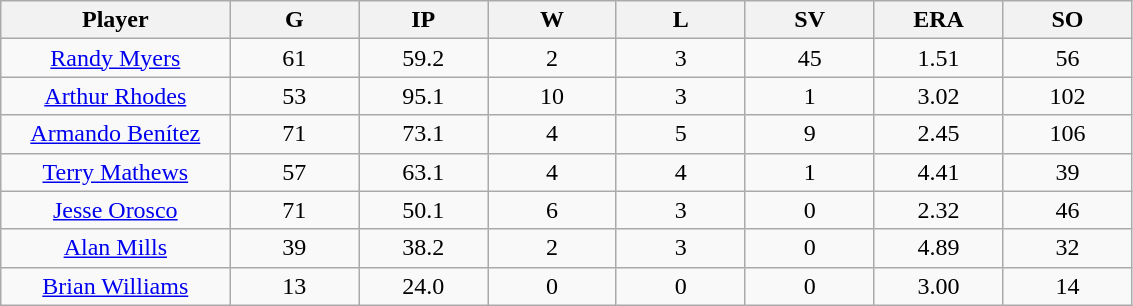<table class="wikitable sortable">
<tr>
<th bgcolor="#DDDDFF" width="16%">Player</th>
<th bgcolor="#DDDDFF" width="9%">G</th>
<th bgcolor="#DDDDFF" width="9%">IP</th>
<th bgcolor="#DDDDFF" width="9%">W</th>
<th bgcolor="#DDDDFF" width="9%">L</th>
<th bgcolor="#DDDDFF" width="9%">SV</th>
<th bgcolor="#DDDDFF" width="9%">ERA</th>
<th bgcolor="#DDDDFF" width="9%">SO</th>
</tr>
<tr align="center">
<td><a href='#'>Randy Myers</a></td>
<td>61</td>
<td>59.2</td>
<td>2</td>
<td>3</td>
<td>45</td>
<td>1.51</td>
<td>56</td>
</tr>
<tr align="center">
<td><a href='#'>Arthur Rhodes</a></td>
<td>53</td>
<td>95.1</td>
<td>10</td>
<td>3</td>
<td>1</td>
<td>3.02</td>
<td>102</td>
</tr>
<tr align=center>
<td><a href='#'>Armando Benítez</a></td>
<td>71</td>
<td>73.1</td>
<td>4</td>
<td>5</td>
<td>9</td>
<td>2.45</td>
<td>106</td>
</tr>
<tr align="center">
<td><a href='#'>Terry Mathews</a></td>
<td>57</td>
<td>63.1</td>
<td>4</td>
<td>4</td>
<td>1</td>
<td>4.41</td>
<td>39</td>
</tr>
<tr align=center>
<td><a href='#'>Jesse Orosco</a></td>
<td>71</td>
<td>50.1</td>
<td>6</td>
<td>3</td>
<td>0</td>
<td>2.32</td>
<td>46</td>
</tr>
<tr align="center">
<td><a href='#'>Alan Mills</a></td>
<td>39</td>
<td>38.2</td>
<td>2</td>
<td>3</td>
<td>0</td>
<td>4.89</td>
<td>32</td>
</tr>
<tr align="center">
<td><a href='#'>Brian Williams</a></td>
<td>13</td>
<td>24.0</td>
<td>0</td>
<td>0</td>
<td>0</td>
<td>3.00</td>
<td>14</td>
</tr>
</table>
